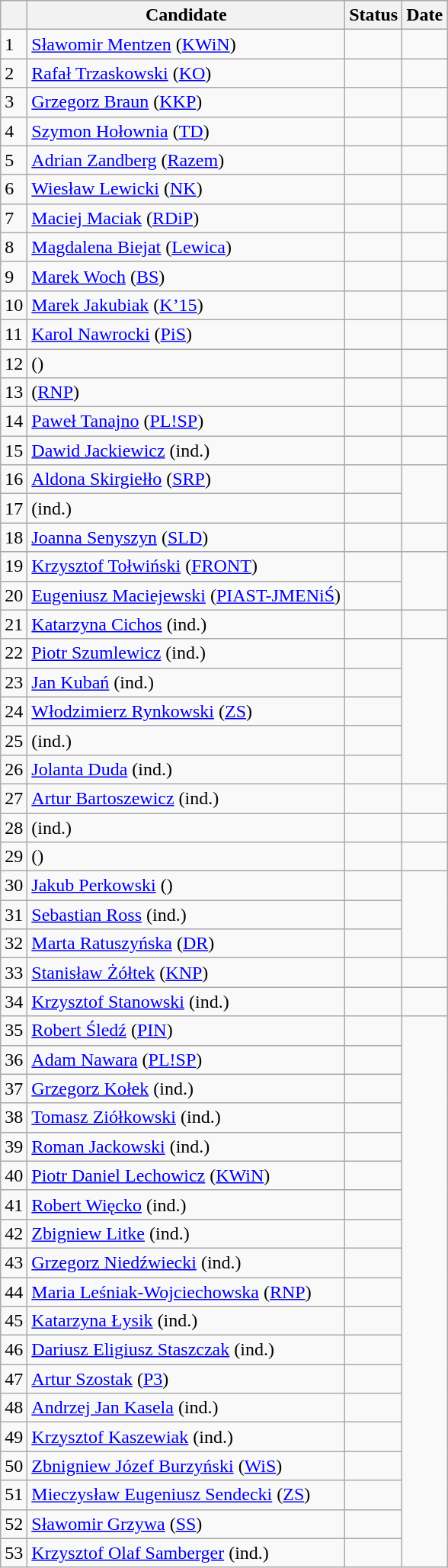<table class="wikitable sortable mw-collapsible mw-collapsed">
<tr>
<th></th>
<th>Candidate</th>
<th>Status</th>
<th>Date</th>
</tr>
<tr>
<td>1</td>
<td><a href='#'>Sławomir Mentzen</a> (<a href='#'>KWiN</a>)</td>
<td></td>
<td></td>
</tr>
<tr>
<td>2</td>
<td><a href='#'>Rafał Trzaskowski</a> (<a href='#'>KO</a>)</td>
<td></td>
<td></td>
</tr>
<tr>
<td>3</td>
<td><a href='#'>Grzegorz Braun</a> (<a href='#'>KKP</a>)</td>
<td></td>
<td></td>
</tr>
<tr>
<td>4</td>
<td><a href='#'>Szymon Hołownia</a> (<a href='#'>TD</a>)</td>
<td></td>
<td></td>
</tr>
<tr>
<td>5</td>
<td><a href='#'>Adrian Zandberg</a> (<a href='#'>Razem</a>)</td>
<td></td>
<td></td>
</tr>
<tr>
<td>6</td>
<td><a href='#'>Wiesław Lewicki</a> (<a href='#'>NK</a>)</td>
<td></td>
<td></td>
</tr>
<tr>
<td>7</td>
<td><a href='#'>Maciej Maciak</a> (<a href='#'>RDiP</a>)</td>
<td></td>
<td></td>
</tr>
<tr>
<td>8</td>
<td><a href='#'>Magdalena Biejat</a> (<a href='#'>Lewica</a>)</td>
<td></td>
<td></td>
</tr>
<tr>
<td>9</td>
<td><a href='#'>Marek Woch</a> (<a href='#'>BS</a>)</td>
<td></td>
<td></td>
</tr>
<tr>
<td>10</td>
<td><a href='#'>Marek Jakubiak</a> (<a href='#'>K’15</a>)</td>
<td></td>
<td></td>
</tr>
<tr>
<td>11</td>
<td><a href='#'>Karol Nawrocki</a> (<a href='#'>PiS</a>)</td>
<td></td>
<td></td>
</tr>
<tr>
<td>12</td>
<td> ()</td>
<td></td>
</tr>
<tr>
<td>13</td>
<td> (<a href='#'>RNP</a>)</td>
<td></td>
<td></td>
</tr>
<tr>
<td>14</td>
<td><a href='#'>Paweł Tanajno</a> (<a href='#'>PL!SP</a>)</td>
<td></td>
<td></td>
</tr>
<tr>
<td>15</td>
<td><a href='#'>Dawid Jackiewicz</a> (ind.)</td>
<td></td>
<td></td>
</tr>
<tr>
<td>16</td>
<td><a href='#'>Aldona Skirgiełło</a> (<a href='#'>SRP</a>)</td>
<td></td>
</tr>
<tr>
<td>17</td>
<td> (ind.)</td>
<td></td>
</tr>
<tr>
<td>18</td>
<td><a href='#'>Joanna Senyszyn</a> (<a href='#'>SLD</a>)</td>
<td></td>
<td></td>
</tr>
<tr>
<td>19</td>
<td><a href='#'>Krzysztof Tołwiński</a> (<a href='#'>FRONT</a>)</td>
<td></td>
</tr>
<tr>
<td>20</td>
<td><a href='#'>Eugeniusz Maciejewski</a> (<a href='#'>PIAST-JMENiŚ</a>)</td>
<td></td>
</tr>
<tr>
<td>21</td>
<td><a href='#'>Katarzyna Cichos</a> (ind.)</td>
<td></td>
<td></td>
</tr>
<tr>
<td>22</td>
<td><a href='#'>Piotr Szumlewicz</a> (ind.)</td>
<td></td>
</tr>
<tr>
<td>23</td>
<td><a href='#'>Jan Kubań</a> (ind.)</td>
<td></td>
</tr>
<tr>
<td>24</td>
<td><a href='#'>Włodzimierz Rynkowski</a> (<a href='#'>ZS</a>)</td>
<td></td>
</tr>
<tr>
<td>25</td>
<td> (ind.)</td>
<td></td>
</tr>
<tr>
<td>26</td>
<td><a href='#'>Jolanta Duda</a> (ind.)</td>
<td></td>
</tr>
<tr>
<td>27</td>
<td><a href='#'>Artur Bartoszewicz</a> (ind.)</td>
<td></td>
<td></td>
</tr>
<tr>
<td>28</td>
<td> (ind.)</td>
<td></td>
</tr>
<tr>
<td>29</td>
<td> ()</td>
<td></td>
<td></td>
</tr>
<tr>
<td>30</td>
<td><a href='#'>Jakub Perkowski</a> ()</td>
<td></td>
</tr>
<tr>
<td>31</td>
<td><a href='#'>Sebastian Ross</a> (ind.)</td>
<td></td>
</tr>
<tr>
<td>32</td>
<td><a href='#'>Marta Ratuszyńska</a> (<a href='#'>DR</a>)</td>
<td></td>
</tr>
<tr>
<td>33</td>
<td><a href='#'>Stanisław Żółtek</a> (<a href='#'>KNP</a>)</td>
<td></td>
<td></td>
</tr>
<tr>
<td>34</td>
<td><a href='#'>Krzysztof Stanowski</a> (ind.)</td>
<td></td>
<td></td>
</tr>
<tr>
<td>35</td>
<td><a href='#'>Robert Śledź</a> (<a href='#'>PIN</a>)</td>
<td></td>
</tr>
<tr>
<td>36</td>
<td><a href='#'>Adam Nawara</a> (<a href='#'>PL!SP</a>)</td>
<td></td>
</tr>
<tr>
<td>37</td>
<td><a href='#'>Grzegorz Kołek</a> (ind.)</td>
<td></td>
</tr>
<tr>
<td>38</td>
<td><a href='#'>Tomasz Ziółkowski</a> (ind.)</td>
<td></td>
</tr>
<tr>
<td>39</td>
<td><a href='#'>Roman Jackowski</a> (ind.)</td>
<td></td>
</tr>
<tr>
<td>40</td>
<td><a href='#'>Piotr Daniel Lechowicz</a> (<a href='#'>KWiN</a>)</td>
<td></td>
</tr>
<tr>
<td>41</td>
<td><a href='#'>Robert Więcko</a> (ind.)</td>
<td></td>
</tr>
<tr>
<td>42</td>
<td><a href='#'>Zbigniew Litke</a> (ind.)</td>
<td></td>
</tr>
<tr>
<td>43</td>
<td><a href='#'>Grzegorz Niedźwiecki</a> (ind.)</td>
<td></td>
</tr>
<tr>
<td>44</td>
<td><a href='#'>Maria Leśniak-Wojciechowska</a> (<a href='#'>RNP</a>)</td>
<td></td>
</tr>
<tr>
<td>45</td>
<td><a href='#'>Katarzyna Łysik</a> (ind.)</td>
<td></td>
</tr>
<tr>
<td>46</td>
<td><a href='#'>Dariusz Eligiusz Staszczak</a> (ind.)</td>
<td></td>
</tr>
<tr>
<td>47</td>
<td><a href='#'>Artur Szostak</a> (<a href='#'>P3</a>)</td>
<td></td>
</tr>
<tr>
<td>48</td>
<td><a href='#'>Andrzej Jan Kasela</a> (ind.)</td>
<td></td>
</tr>
<tr>
<td>49</td>
<td><a href='#'>Krzysztof Kaszewiak</a> (ind.)</td>
<td></td>
</tr>
<tr>
<td>50</td>
<td><a href='#'>Zbnigniew Józef Burzyński</a> (<a href='#'>WiS</a>)</td>
<td></td>
</tr>
<tr>
<td>51</td>
<td><a href='#'>Mieczysław Eugeniusz Sendecki</a> (<a href='#'>ZS</a>)</td>
<td></td>
</tr>
<tr>
<td>52</td>
<td><a href='#'>Sławomir Grzywa</a> (<a href='#'>SS</a>)</td>
<td></td>
</tr>
<tr>
<td>53</td>
<td><a href='#'>Krzysztof Olaf Samberger</a> (ind.)</td>
<td></td>
</tr>
</table>
